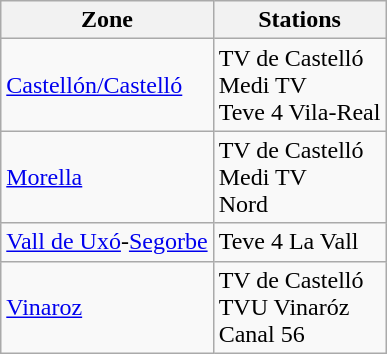<table class="wikitable">
<tr>
<th>Zone</th>
<th>Stations</th>
</tr>
<tr>
<td><a href='#'>Castellón/Castelló</a></td>
<td>TV de Castelló<br>Medi TV<br>Teve 4 Vila-Real</td>
</tr>
<tr>
<td><a href='#'>Morella</a></td>
<td>TV de Castelló<br>Medi TV<br>Nord</td>
</tr>
<tr>
<td><a href='#'>Vall de Uxó</a>-<a href='#'>Segorbe</a></td>
<td>Teve 4 La Vall</td>
</tr>
<tr>
<td><a href='#'>Vinaroz</a></td>
<td>TV de Castelló<br>TVU Vinaróz<br>Canal 56</td>
</tr>
</table>
